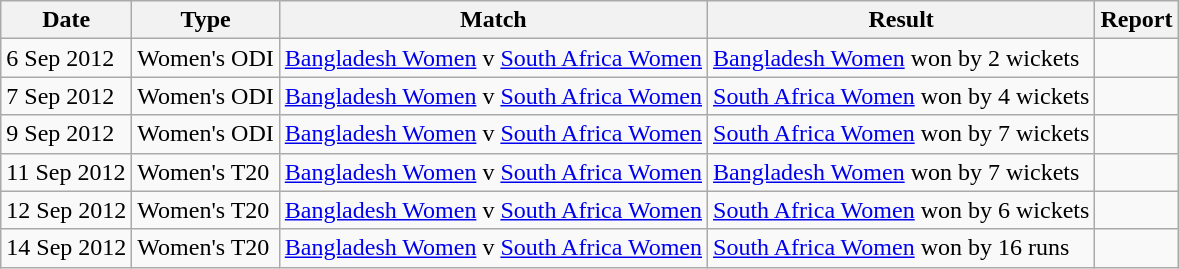<table class="wikitable">
<tr>
<th>Date</th>
<th>Type</th>
<th>Match</th>
<th>Result</th>
<th>Report</th>
</tr>
<tr>
<td>6 Sep 2012</td>
<td>Women's ODI</td>
<td><a href='#'>Bangladesh Women</a> v <a href='#'>South Africa Women</a></td>
<td><a href='#'>Bangladesh Women</a> won by 2 wickets</td>
<td></td>
</tr>
<tr>
<td>7 Sep 2012</td>
<td>Women's ODI</td>
<td><a href='#'>Bangladesh Women</a> v <a href='#'>South Africa Women</a></td>
<td><a href='#'>South Africa Women</a> won by 4 wickets</td>
<td></td>
</tr>
<tr>
<td>9 Sep 2012</td>
<td>Women's ODI</td>
<td><a href='#'>Bangladesh Women</a> v <a href='#'>South Africa Women</a></td>
<td><a href='#'>South Africa Women</a> won by 7 wickets</td>
<td></td>
</tr>
<tr>
<td>11 Sep 2012</td>
<td>Women's T20</td>
<td><a href='#'>Bangladesh Women</a> v <a href='#'>South Africa Women</a></td>
<td><a href='#'>Bangladesh Women</a> won by 7 wickets</td>
<td></td>
</tr>
<tr>
<td>12 Sep 2012</td>
<td>Women's T20</td>
<td><a href='#'>Bangladesh Women</a> v <a href='#'>South Africa Women</a></td>
<td><a href='#'>South Africa Women</a> won by 6 wickets</td>
<td></td>
</tr>
<tr>
<td>14 Sep 2012</td>
<td>Women's T20</td>
<td><a href='#'>Bangladesh Women</a> v <a href='#'>South Africa Women</a></td>
<td><a href='#'>South Africa Women</a> won by 16 runs</td>
<td></td>
</tr>
</table>
